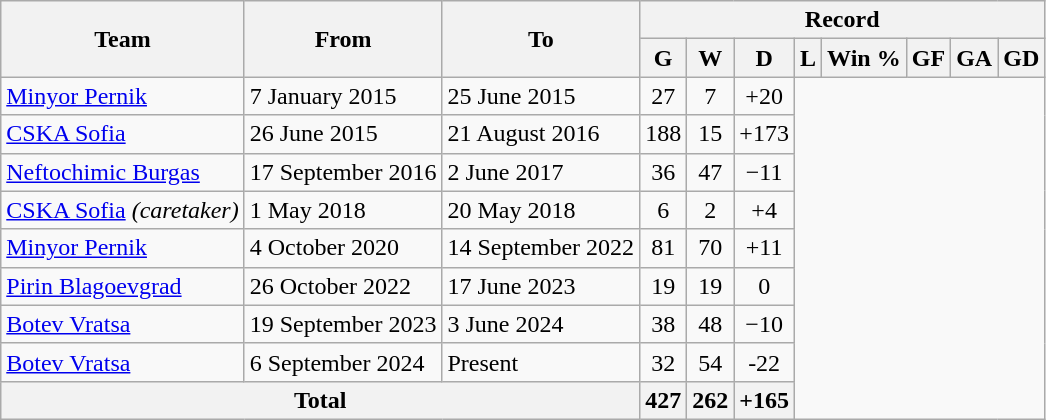<table class="wikitable" style="text-align: center">
<tr>
<th rowspan=2>Team</th>
<th rowspan=2>From</th>
<th rowspan=2>To</th>
<th colspan=8>Record</th>
</tr>
<tr>
<th>G</th>
<th>W</th>
<th>D</th>
<th>L</th>
<th>Win %</th>
<th>GF</th>
<th>GA</th>
<th>GD</th>
</tr>
<tr>
<td align=left><a href='#'>Minyor Pernik</a></td>
<td align=left>7 January 2015</td>
<td align=left>25 June 2015<br></td>
<td align=centre>27</td>
<td align=centre>7</td>
<td align=centre>+20</td>
</tr>
<tr>
<td align=left><a href='#'>CSKA Sofia</a></td>
<td align=left>26 June 2015</td>
<td align=left>21 August 2016<br></td>
<td align=centre>188</td>
<td align=centre>15</td>
<td align=centre>+173</td>
</tr>
<tr>
<td align=left><a href='#'>Neftochimic Burgas</a></td>
<td align=left>17 September 2016</td>
<td align=left>2 June 2017<br></td>
<td align=centre>36</td>
<td align=centre>47</td>
<td align=centre>−11</td>
</tr>
<tr>
<td align=left><a href='#'>CSKA Sofia</a> <em>(caretaker)</em></td>
<td align=left>1 May 2018</td>
<td align=left>20 May 2018<br></td>
<td align=centre>6</td>
<td align=centre>2</td>
<td align=centre>+4</td>
</tr>
<tr>
<td align=left><a href='#'>Minyor Pernik</a></td>
<td align=left>4 October 2020</td>
<td align=left>14 September 2022<br></td>
<td align=centre>81</td>
<td align=centre>70</td>
<td align=centre>+11</td>
</tr>
<tr>
<td align=left><a href='#'>Pirin Blagoevgrad</a></td>
<td align=left>26 October 2022</td>
<td align=left>17 June 2023<br></td>
<td align=centre>19</td>
<td align=centre>19</td>
<td align=centre>0</td>
</tr>
<tr>
<td align=left><a href='#'>Botev Vratsa</a></td>
<td align=left>19 September 2023</td>
<td align=left>3 June 2024<br></td>
<td align=centre>38</td>
<td align=centre>48</td>
<td align=centre>−10</td>
</tr>
<tr>
<td align=left><a href='#'>Botev Vratsa</a></td>
<td align=left>6 September 2024</td>
<td align=left>Present<br></td>
<td align=centre>32</td>
<td align=centre>54</td>
<td align=centre>-22</td>
</tr>
<tr>
<th colspan=3>Total<br></th>
<th align=centre>427</th>
<th align=centre>262</th>
<th align=centre>+165</th>
</tr>
</table>
